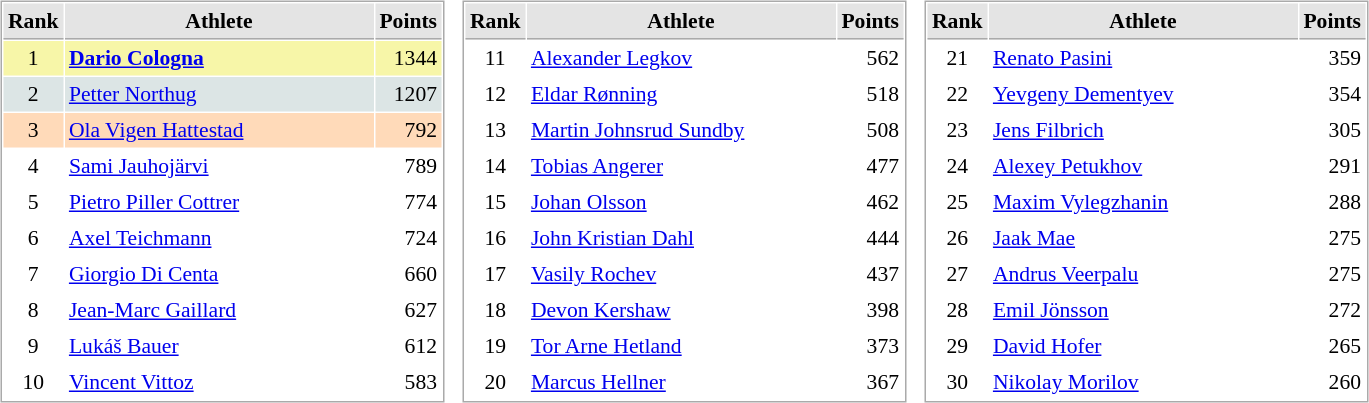<table border="0" cellspacing="10">
<tr>
<td><br><table cellspacing="1" cellpadding="3" style="border:1px solid #AAAAAA;font-size:90%">
<tr bgcolor="#E4E4E4">
<th style="border-bottom:1px solid #AAAAAA" width=10>Rank</th>
<th style="border-bottom:1px solid #AAAAAA" width=200>Athlete</th>
<th style="border-bottom:1px solid #AAAAAA" width=20 align=right>Points</th>
</tr>
<tr bgcolor="#F7F6A8">
<td align=center>1</td>
<td> <strong><a href='#'>Dario Cologna</a></strong></td>
<td align=right>1344</td>
</tr>
<tr bgcolor="#DCE5E5">
<td align=center>2</td>
<td> <a href='#'>Petter Northug</a></td>
<td align=right>1207</td>
</tr>
<tr bgcolor="#FFDAB9">
<td align=center>3</td>
<td> <a href='#'>Ola Vigen Hattestad</a></td>
<td align=right>792</td>
</tr>
<tr>
<td align=center>4</td>
<td> <a href='#'>Sami Jauhojärvi</a></td>
<td align=right>789</td>
</tr>
<tr>
<td align=center>5</td>
<td> <a href='#'>Pietro Piller Cottrer</a></td>
<td align=right>774</td>
</tr>
<tr>
<td align=center>6</td>
<td> <a href='#'>Axel Teichmann</a></td>
<td align=right>724</td>
</tr>
<tr>
<td align=center>7</td>
<td> <a href='#'>Giorgio Di Centa</a></td>
<td align=right>660</td>
</tr>
<tr>
<td align=center>8</td>
<td> <a href='#'>Jean-Marc Gaillard</a></td>
<td align=right>627</td>
</tr>
<tr>
<td align=center>9</td>
<td> <a href='#'>Lukáš Bauer</a></td>
<td align=right>612</td>
</tr>
<tr>
<td align=center>10</td>
<td> <a href='#'>Vincent Vittoz</a></td>
<td align=right>583</td>
</tr>
</table>
</td>
<td><br><table cellspacing="1" cellpadding="3" style="border:1px solid #AAAAAA;font-size:90%">
<tr bgcolor="#E4E4E4">
<th style="border-bottom:1px solid #AAAAAA" width=10>Rank</th>
<th style="border-bottom:1px solid #AAAAAA" width=200>Athlete</th>
<th style="border-bottom:1px solid #AAAAAA" width=20 align=right>Points</th>
</tr>
<tr>
<td align=center>11</td>
<td> <a href='#'>Alexander Legkov</a></td>
<td align=right>562</td>
</tr>
<tr>
<td align=center>12</td>
<td> <a href='#'>Eldar Rønning</a></td>
<td align=right>518</td>
</tr>
<tr>
<td align=center>13</td>
<td> <a href='#'>Martin Johnsrud Sundby</a></td>
<td align=right>508</td>
</tr>
<tr>
<td align=center>14</td>
<td> <a href='#'>Tobias Angerer</a></td>
<td align=right>477</td>
</tr>
<tr>
<td align=center>15</td>
<td> <a href='#'>Johan Olsson</a></td>
<td align=right>462</td>
</tr>
<tr>
<td align=center>16</td>
<td> <a href='#'>John Kristian Dahl</a></td>
<td align=right>444</td>
</tr>
<tr>
<td align=center>17</td>
<td> <a href='#'>Vasily Rochev</a></td>
<td align=right>437</td>
</tr>
<tr>
<td align=center>18</td>
<td> <a href='#'>Devon Kershaw</a></td>
<td align=right>398</td>
</tr>
<tr>
<td align=center>19</td>
<td> <a href='#'>Tor Arne Hetland</a></td>
<td align=right>373</td>
</tr>
<tr>
<td align=center>20</td>
<td> <a href='#'>Marcus Hellner</a></td>
<td align=right>367</td>
</tr>
</table>
</td>
<td><br><table cellspacing="1" cellpadding="3" style="border:1px solid #AAAAAA;font-size:90%">
<tr bgcolor="#E4E4E4">
<th style="border-bottom:1px solid #AAAAAA" width=10>Rank</th>
<th style="border-bottom:1px solid #AAAAAA" width=200>Athlete</th>
<th style="border-bottom:1px solid #AAAAAA" width=20 align=right>Points</th>
</tr>
<tr>
<td align=center>21</td>
<td> <a href='#'>Renato Pasini</a></td>
<td align=right>359</td>
</tr>
<tr>
<td align=center>22</td>
<td> <a href='#'>Yevgeny Dementyev</a></td>
<td align=right>354</td>
</tr>
<tr>
<td align=center>23</td>
<td> <a href='#'>Jens Filbrich</a></td>
<td align=right>305</td>
</tr>
<tr>
<td align=center>24</td>
<td> <a href='#'>Alexey Petukhov</a></td>
<td align=right>291</td>
</tr>
<tr>
<td align=center>25</td>
<td> <a href='#'>Maxim Vylegzhanin</a></td>
<td align=right>288</td>
</tr>
<tr>
<td align=center>26</td>
<td> <a href='#'>Jaak Mae</a></td>
<td align=right>275</td>
</tr>
<tr>
<td align=center>27</td>
<td> <a href='#'>Andrus Veerpalu</a></td>
<td align=right>275</td>
</tr>
<tr>
<td align=center>28</td>
<td> <a href='#'>Emil Jönsson</a></td>
<td align=right>272</td>
</tr>
<tr>
<td align=center>29</td>
<td> <a href='#'>David Hofer</a></td>
<td align=right>265</td>
</tr>
<tr>
<td align=center>30</td>
<td> <a href='#'>Nikolay Morilov</a></td>
<td align=right>260</td>
</tr>
</table>
</td>
</tr>
</table>
